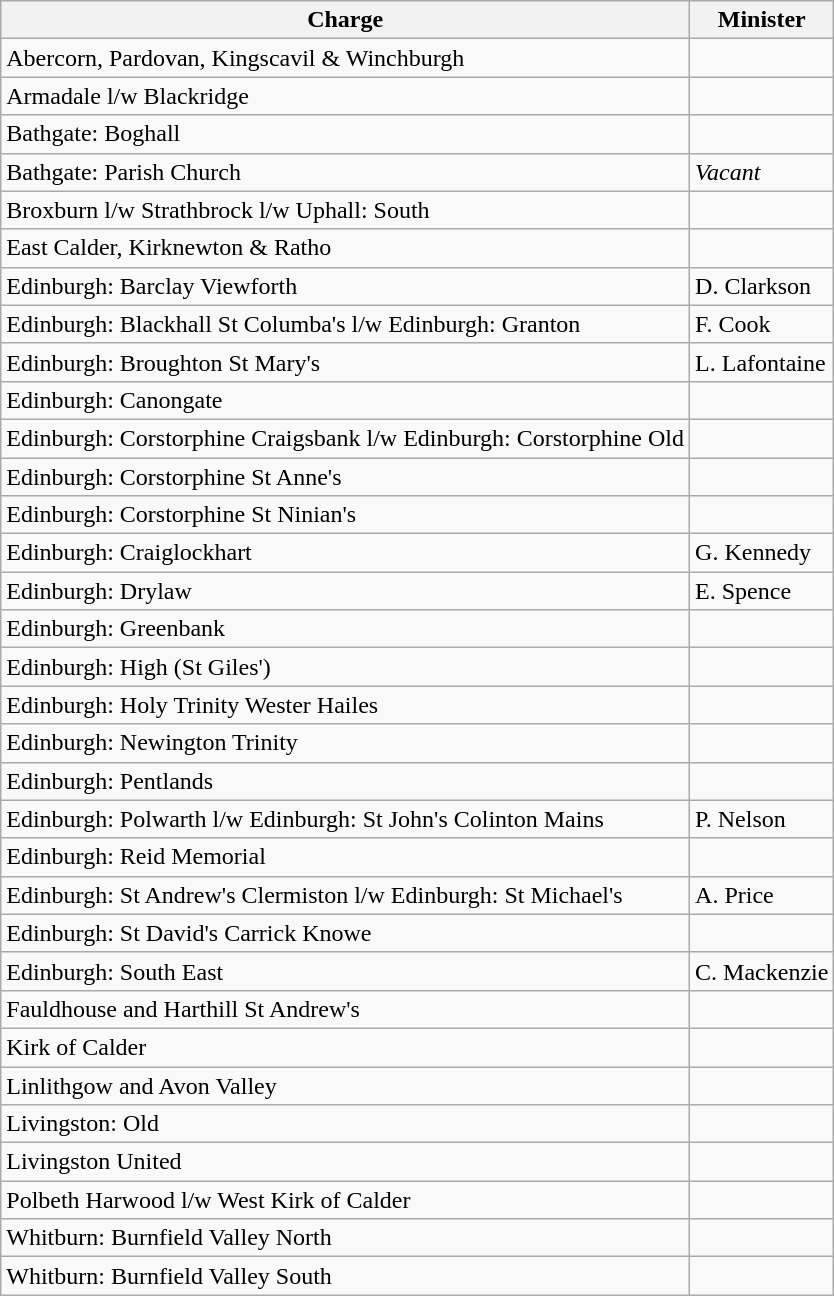<table class="wikitable">
<tr>
<th>Charge</th>
<th>Minister</th>
</tr>
<tr>
<td>Abercorn, Pardovan, Kingscavil & Winchburgh</td>
<td></td>
</tr>
<tr>
<td>Armadale l/w Blackridge</td>
<td></td>
</tr>
<tr>
<td>Bathgate: Boghall</td>
<td></td>
</tr>
<tr>
<td>Bathgate: Parish Church</td>
<td><em>Vacant</em></td>
</tr>
<tr>
<td>Broxburn l/w Strathbrock l/w Uphall: South</td>
<td></td>
</tr>
<tr>
<td>East Calder, Kirknewton & Ratho</td>
<td></td>
</tr>
<tr>
<td>Edinburgh: Barclay Viewforth</td>
<td>D. Clarkson</td>
</tr>
<tr>
<td>Edinburgh: Blackhall St Columba's l/w Edinburgh: Granton</td>
<td>F. Cook</td>
</tr>
<tr>
<td>Edinburgh: Broughton St Mary's</td>
<td>L. Lafontaine</td>
</tr>
<tr>
<td>Edinburgh: Canongate</td>
<td></td>
</tr>
<tr>
<td>Edinburgh: Corstorphine Craigsbank l/w Edinburgh: Corstorphine Old</td>
<td></td>
</tr>
<tr>
<td>Edinburgh: Corstorphine St Anne's</td>
<td></td>
</tr>
<tr>
<td>Edinburgh: Corstorphine St Ninian's</td>
<td></td>
</tr>
<tr>
<td>Edinburgh: Craiglockhart</td>
<td>G. Kennedy</td>
</tr>
<tr>
<td>Edinburgh: Drylaw</td>
<td>E. Spence</td>
</tr>
<tr>
<td>Edinburgh: Greenbank</td>
<td></td>
</tr>
<tr>
<td>Edinburgh: High (St Giles')</td>
<td></td>
</tr>
<tr>
<td>Edinburgh: Holy Trinity Wester Hailes</td>
<td></td>
</tr>
<tr>
<td>Edinburgh: Newington Trinity</td>
<td></td>
</tr>
<tr>
<td>Edinburgh: Pentlands</td>
<td></td>
</tr>
<tr>
<td>Edinburgh: Polwarth l/w Edinburgh: St John's Colinton Mains</td>
<td>P. Nelson</td>
</tr>
<tr>
<td>Edinburgh: Reid Memorial</td>
<td></td>
</tr>
<tr>
<td>Edinburgh: St Andrew's Clermiston l/w Edinburgh: St Michael's</td>
<td>A. Price</td>
</tr>
<tr>
<td>Edinburgh: St David's Carrick Knowe</td>
<td></td>
</tr>
<tr>
<td>Edinburgh: South East</td>
<td>C. Mackenzie</td>
</tr>
<tr>
<td>Fauldhouse and Harthill St Andrew's</td>
<td></td>
</tr>
<tr>
<td>Kirk of Calder</td>
<td></td>
</tr>
<tr>
<td>Linlithgow and Avon Valley</td>
<td></td>
</tr>
<tr>
<td>Livingston: Old</td>
<td></td>
</tr>
<tr>
<td>Livingston United</td>
<td></td>
</tr>
<tr>
<td>Polbeth Harwood l/w West Kirk of Calder</td>
<td></td>
</tr>
<tr>
<td>Whitburn: Burnfield Valley North</td>
<td></td>
</tr>
<tr>
<td>Whitburn: Burnfield Valley South</td>
<td></td>
</tr>
</table>
